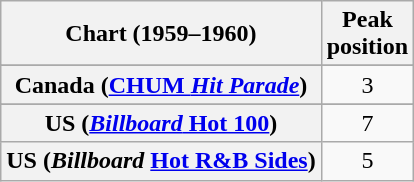<table class="wikitable sortable plainrowheaders" style="text-align:center">
<tr>
<th>Chart (1959–1960)</th>
<th>Peak<br>position</th>
</tr>
<tr>
</tr>
<tr>
</tr>
<tr>
<th scope="row">Canada (<a href='#'>CHUM <em>Hit Parade</em></a>)</th>
<td>3</td>
</tr>
<tr>
</tr>
<tr>
</tr>
<tr>
<th scope="row">US (<a href='#'><em>Billboard</em> Hot 100</a>)</th>
<td>7</td>
</tr>
<tr>
<th scope="row">US (<em>Billboard</em> <a href='#'>Hot R&B Sides</a>)</th>
<td>5</td>
</tr>
</table>
